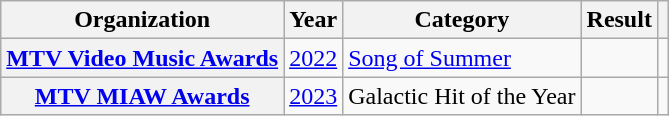<table class="wikitable sortable plainrowheaders" style="border:none; margin:0;">
<tr>
<th scope="col">Organization</th>
<th scope="col">Year</th>
<th scope="col">Category</th>
<th scope="col">Result</th>
<th class="unsortable" scope="col"></th>
</tr>
<tr>
<th scope="row"><a href='#'>MTV Video Music Awards</a></th>
<td><a href='#'>2022</a></td>
<td><a href='#'>Song of Summer</a></td>
<td></td>
<td></td>
</tr>
<tr>
<th scope="row"><a href='#'>MTV MIAW Awards</a></th>
<td><a href='#'>2023</a></td>
<td>Galactic Hit of the Year</td>
<td></td>
<td></td>
</tr>
</table>
